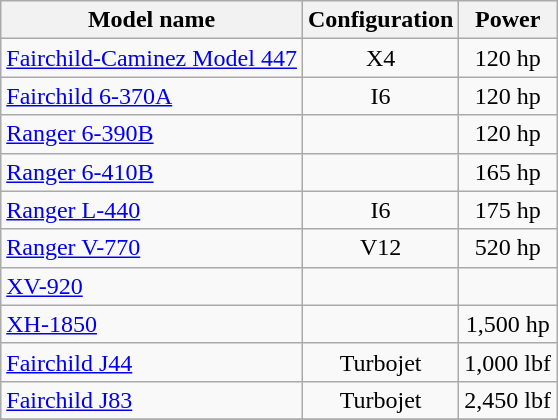<table class="wikitable sortable">
<tr>
<th>Model name</th>
<th>Configuration</th>
<th>Power</th>
</tr>
<tr>
<td align=left><a href='#'>Fairchild-Caminez Model 447</a></td>
<td align=center>X4</td>
<td align=center>120 hp</td>
</tr>
<tr>
<td align=left><a href='#'>Fairchild 6-370A</a></td>
<td align=center>I6</td>
<td align=center>120 hp</td>
</tr>
<tr>
<td align=left><a href='#'>Ranger 6-390B</a></td>
<td align=center></td>
<td align=center>120 hp</td>
</tr>
<tr>
<td align=left><a href='#'>Ranger 6-410B</a></td>
<td align=center></td>
<td align=center>165 hp</td>
</tr>
<tr>
<td align=left><a href='#'>Ranger L-440</a></td>
<td align=center>I6</td>
<td align=center>175 hp</td>
</tr>
<tr>
<td align=left><a href='#'>Ranger V-770</a></td>
<td align=center>V12</td>
<td align=center>520 hp</td>
</tr>
<tr>
<td align=left><a href='#'>XV-920</a></td>
<td align=center></td>
<td align=center></td>
</tr>
<tr>
<td align=left><a href='#'>XH-1850</a></td>
<td align=center></td>
<td align=center>1,500 hp</td>
</tr>
<tr>
<td align=left><a href='#'>Fairchild J44</a></td>
<td align=center>Turbojet</td>
<td align=center>1,000 lbf</td>
</tr>
<tr>
<td align=left><a href='#'>Fairchild J83</a></td>
<td align=center>Turbojet</td>
<td align=center>2,450 lbf</td>
</tr>
<tr>
</tr>
</table>
